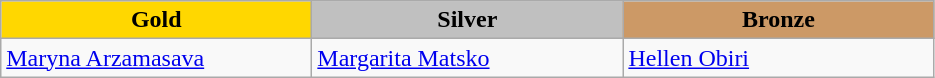<table class="wikitable" style="text-align:left">
<tr align="center">
<td width=200 bgcolor=gold><strong>Gold</strong></td>
<td width=200 bgcolor=silver><strong>Silver</strong></td>
<td width=200 bgcolor=CC9966><strong>Bronze</strong></td>
</tr>
<tr>
<td><a href='#'>Maryna Arzamasava</a><br><em></em></td>
<td><a href='#'>Margarita Matsko</a><br><em></em></td>
<td><a href='#'>Hellen Obiri</a><br><em></em></td>
</tr>
</table>
